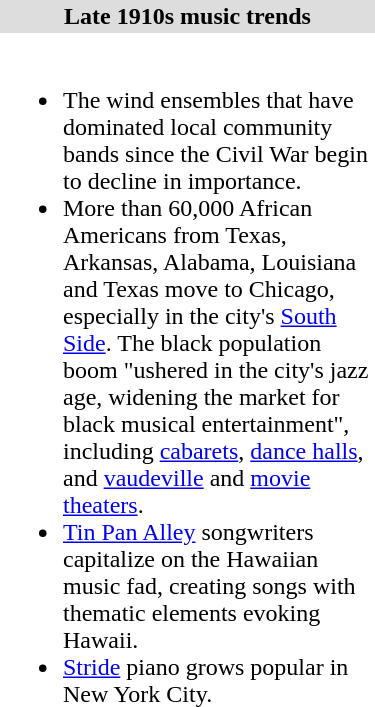<table align="right" border="0" cellpadding="2" width=250 cellspacing="0" style="margin-left:0.5em;" class="toccolours">
<tr>
<th style="background:#ddd;">Late 1910s music trends</th>
</tr>
<tr>
<td><br><ul><li>The wind ensembles that have dominated local community bands since the Civil War begin to decline in importance.</li><li>More than 60,000 African Americans from Texas, Arkansas, Alabama, Louisiana and Texas move to Chicago, especially in the city's <a href='#'>South Side</a>. The black population boom "ushered in the city's jazz age, widening the market for black musical entertainment", including <a href='#'>cabarets</a>, <a href='#'>dance halls</a>, and <a href='#'>vaudeville</a> and <a href='#'>movie theaters</a>.</li><li><a href='#'>Tin Pan Alley</a> songwriters capitalize on the Hawaiian music fad, creating songs with thematic elements evoking Hawaii.</li><li><a href='#'>Stride</a> piano grows popular in New York City.</li></ul></td>
</tr>
</table>
